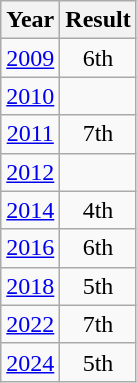<table class="wikitable" style="text-align:center">
<tr>
<th>Year</th>
<th>Result</th>
</tr>
<tr>
<td><a href='#'>2009</a></td>
<td>6th</td>
</tr>
<tr>
<td><a href='#'>2010</a></td>
<td></td>
</tr>
<tr>
<td><a href='#'>2011</a></td>
<td>7th</td>
</tr>
<tr>
<td><a href='#'>2012</a></td>
<td></td>
</tr>
<tr>
<td><a href='#'>2014</a></td>
<td>4th</td>
</tr>
<tr>
<td><a href='#'>2016</a></td>
<td>6th</td>
</tr>
<tr>
<td><a href='#'>2018</a></td>
<td>5th</td>
</tr>
<tr>
<td><a href='#'>2022</a></td>
<td>7th</td>
</tr>
<tr>
<td><a href='#'>2024</a></td>
<td>5th</td>
</tr>
</table>
